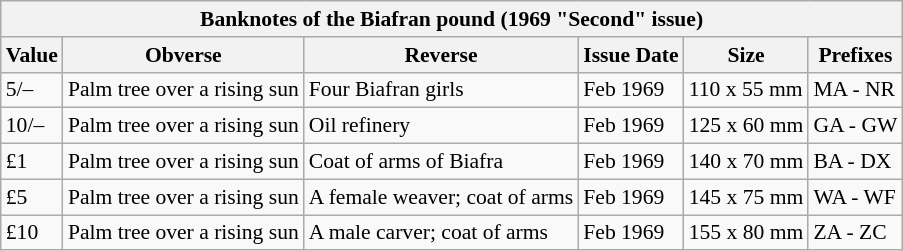<table class="wikitable" style="font-size: 90%">
<tr>
<th colspan="6">Banknotes of the Biafran pound (1969 "Second" issue)</th>
</tr>
<tr>
<th>Value</th>
<th>Obverse</th>
<th>Reverse</th>
<th>Issue Date</th>
<th>Size</th>
<th>Prefixes</th>
</tr>
<tr>
<td>5/–</td>
<td>Palm tree over a rising sun</td>
<td>Four Biafran girls</td>
<td>Feb 1969</td>
<td>110 x 55 mm</td>
<td>MA - NR</td>
</tr>
<tr>
<td>10/–</td>
<td>Palm tree over a rising sun</td>
<td>Oil refinery</td>
<td>Feb 1969</td>
<td>125 x 60 mm</td>
<td>GA - GW</td>
</tr>
<tr>
<td>£1</td>
<td>Palm tree over a rising sun</td>
<td>Coat of arms of Biafra</td>
<td>Feb 1969</td>
<td>140 x 70 mm</td>
<td>BA - DX</td>
</tr>
<tr>
<td>£5</td>
<td>Palm tree over a rising sun</td>
<td>A female weaver; coat of arms</td>
<td>Feb 1969</td>
<td>145 x 75 mm</td>
<td>WA - WF</td>
</tr>
<tr>
<td>£10</td>
<td>Palm tree over a rising sun</td>
<td>A male carver; coat of arms</td>
<td>Feb 1969</td>
<td>155 x 80 mm</td>
<td>ZA - ZC</td>
</tr>
</table>
